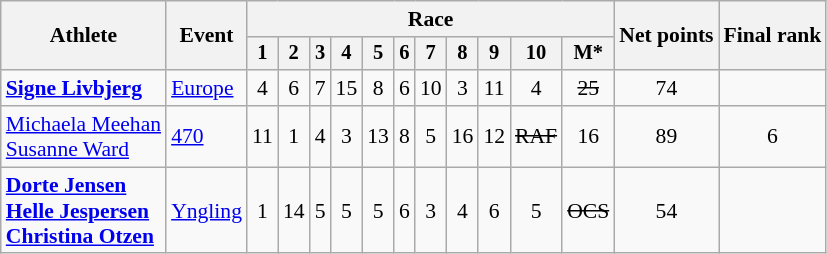<table class="wikitable" style="font-size:90%">
<tr>
<th rowspan=2>Athlete</th>
<th rowspan=2>Event</th>
<th colspan=11>Race</th>
<th rowspan=2>Net points</th>
<th rowspan=2>Final rank</th>
</tr>
<tr style="font-size:95%">
<th>1</th>
<th>2</th>
<th>3</th>
<th>4</th>
<th>5</th>
<th>6</th>
<th>7</th>
<th>8</th>
<th>9</th>
<th>10</th>
<th>M*</th>
</tr>
<tr align=center>
<td align=left><strong><a href='#'>Signe Livbjerg</a></strong></td>
<td align=left><a href='#'>Europe</a></td>
<td>4</td>
<td>6</td>
<td>7</td>
<td>15</td>
<td>8</td>
<td>6</td>
<td>10</td>
<td>3</td>
<td>11</td>
<td>4</td>
<td><s>25</s></td>
<td>74</td>
<td></td>
</tr>
<tr align=center>
<td align=left><a href='#'>Michaela Meehan</a><br><a href='#'>Susanne Ward</a></td>
<td align=left><a href='#'>470</a></td>
<td>11</td>
<td>1</td>
<td>4</td>
<td>3</td>
<td>13</td>
<td>8</td>
<td>5</td>
<td>16</td>
<td>12</td>
<td><s>RAF</s></td>
<td>16</td>
<td>89</td>
<td>6</td>
</tr>
<tr align=center>
<td align=left><strong><a href='#'>Dorte Jensen</a><br><a href='#'>Helle Jespersen</a><br><a href='#'>Christina Otzen</a></strong></td>
<td align=left><a href='#'>Yngling</a></td>
<td>1</td>
<td>14</td>
<td>5</td>
<td>5</td>
<td>5</td>
<td>6</td>
<td>3</td>
<td>4</td>
<td>6</td>
<td>5</td>
<td><s>OCS</s></td>
<td>54</td>
<td></td>
</tr>
</table>
